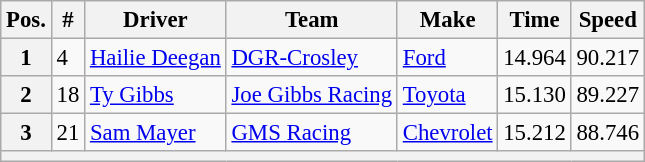<table class="wikitable" style="font-size:95%">
<tr>
<th>Pos.</th>
<th>#</th>
<th>Driver</th>
<th>Team</th>
<th>Make</th>
<th>Time</th>
<th>Speed</th>
</tr>
<tr>
<th>1</th>
<td>4</td>
<td><a href='#'>Hailie Deegan</a></td>
<td><a href='#'>DGR-Crosley</a></td>
<td><a href='#'>Ford</a></td>
<td>14.964</td>
<td>90.217</td>
</tr>
<tr>
<th>2</th>
<td>18</td>
<td><a href='#'>Ty Gibbs</a></td>
<td><a href='#'>Joe Gibbs Racing</a></td>
<td><a href='#'>Toyota</a></td>
<td>15.130</td>
<td>89.227</td>
</tr>
<tr>
<th>3</th>
<td>21</td>
<td><a href='#'>Sam Mayer</a></td>
<td><a href='#'>GMS Racing</a></td>
<td><a href='#'>Chevrolet</a></td>
<td>15.212</td>
<td>88.746</td>
</tr>
<tr>
<th colspan="7"></th>
</tr>
</table>
